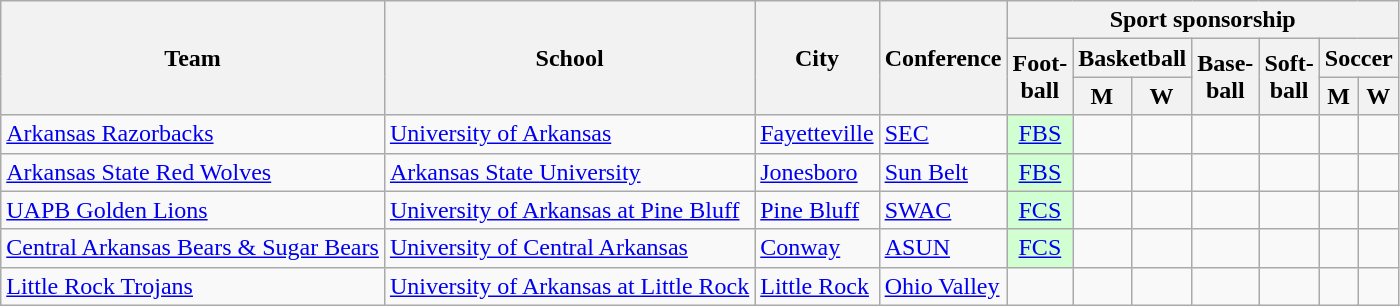<table class="sortable wikitable">
<tr>
<th rowspan=3>Team</th>
<th rowspan=3>School</th>
<th rowspan=3>City</th>
<th rowspan=3>Conference</th>
<th colspan=7>Sport sponsorship</th>
</tr>
<tr>
<th rowspan=2>Foot-<br>ball</th>
<th colspan=2>Basketball</th>
<th rowspan=2>Base-<br>ball</th>
<th rowspan=2>Soft-<br>ball</th>
<th colspan=2>Soccer</th>
</tr>
<tr>
<th>M</th>
<th>W</th>
<th>M</th>
<th>W</th>
</tr>
<tr>
<td><a href='#'>Arkansas Razorbacks</a></td>
<td><a href='#'>University of Arkansas</a></td>
<td><a href='#'>Fayetteville</a></td>
<td><a href='#'>SEC</a></td>
<td style="background:#D2FFD2; text-align:center"><a href='#'>FBS</a></td>
<td></td>
<td></td>
<td></td>
<td></td>
<td></td>
<td></td>
</tr>
<tr>
<td><a href='#'>Arkansas State Red Wolves</a></td>
<td><a href='#'>Arkansas State University</a></td>
<td><a href='#'>Jonesboro</a></td>
<td><a href='#'>Sun Belt</a></td>
<td style="background:#D2FFD2; text-align:center"><a href='#'>FBS</a></td>
<td></td>
<td></td>
<td></td>
<td></td>
<td></td>
<td></td>
</tr>
<tr>
<td><a href='#'>UAPB Golden Lions</a></td>
<td><a href='#'>University of Arkansas at Pine Bluff</a></td>
<td><a href='#'>Pine Bluff</a></td>
<td><a href='#'>SWAC</a></td>
<td style="background:#D2FFD2; text-align:center"><a href='#'>FCS</a></td>
<td></td>
<td></td>
<td></td>
<td></td>
<td></td>
<td></td>
</tr>
<tr>
<td><a href='#'>Central Arkansas Bears & Sugar Bears</a></td>
<td><a href='#'>University of Central Arkansas</a></td>
<td><a href='#'>Conway</a></td>
<td><a href='#'>ASUN</a></td>
<td style="background:#D2FFD2; text-align:center"><a href='#'>FCS</a></td>
<td></td>
<td></td>
<td></td>
<td></td>
<td></td>
<td></td>
</tr>
<tr>
<td><a href='#'>Little Rock Trojans</a></td>
<td><a href='#'>University of Arkansas at Little Rock</a></td>
<td><a href='#'>Little Rock</a></td>
<td><a href='#'>Ohio Valley</a></td>
<td></td>
<td></td>
<td></td>
<td></td>
<td></td>
<td></td>
<td></td>
</tr>
</table>
